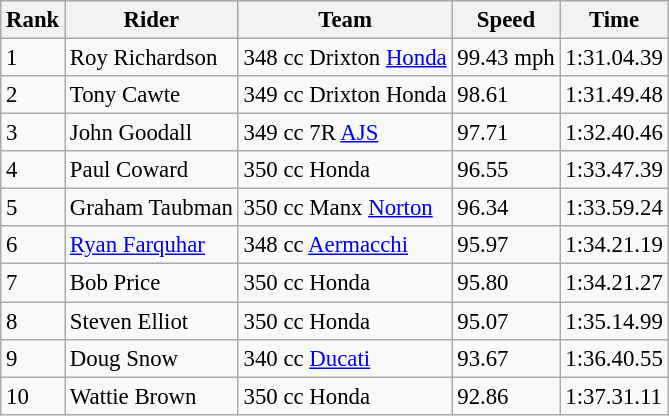<table class="wikitable" style="font-size: 95%;">
<tr style="background:#efefef;">
<th>Rank</th>
<th>Rider</th>
<th>Team</th>
<th>Speed</th>
<th>Time</th>
</tr>
<tr>
<td>1</td>
<td> Roy Richardson</td>
<td>348 cc Drixton <a href='#'>Honda</a></td>
<td>99.43 mph</td>
<td>1:31.04.39</td>
</tr>
<tr>
<td>2</td>
<td> Tony Cawte</td>
<td>349 cc Drixton Honda</td>
<td>98.61</td>
<td>1:31.49.48</td>
</tr>
<tr>
<td>3</td>
<td> John Goodall</td>
<td>349 cc 7R <a href='#'>AJS</a></td>
<td>97.71</td>
<td>1:32.40.46</td>
</tr>
<tr>
<td>4</td>
<td> Paul Coward</td>
<td>350 cc Honda</td>
<td>96.55</td>
<td>1:33.47.39</td>
</tr>
<tr>
<td>5</td>
<td> Graham Taubman</td>
<td>350 cc Manx <a href='#'>Norton</a></td>
<td>96.34</td>
<td>1:33.59.24</td>
</tr>
<tr>
<td>6</td>
<td> <a href='#'>Ryan Farquhar</a></td>
<td>348 cc <a href='#'>Aermacchi</a></td>
<td>95.97</td>
<td>1:34.21.19</td>
</tr>
<tr>
<td>7</td>
<td> Bob Price</td>
<td>350 cc Honda</td>
<td>95.80</td>
<td>1:34.21.27</td>
</tr>
<tr>
<td>8</td>
<td> Steven Elliot</td>
<td>350 cc Honda</td>
<td>95.07</td>
<td>1:35.14.99</td>
</tr>
<tr>
<td>9</td>
<td> Doug Snow</td>
<td>340 cc <a href='#'>Ducati</a></td>
<td>93.67</td>
<td>1:36.40.55</td>
</tr>
<tr>
<td>10</td>
<td> Wattie Brown</td>
<td>350 cc Honda</td>
<td>92.86</td>
<td>1:37.31.11</td>
</tr>
</table>
